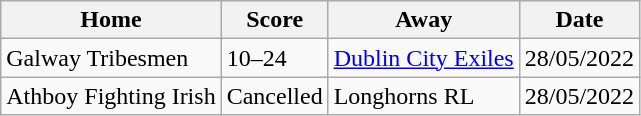<table class="wikitable">
<tr>
<th>Home</th>
<th>Score</th>
<th>Away</th>
<th>Date</th>
</tr>
<tr>
<td> Galway Tribesmen</td>
<td>10–24</td>
<td> <a href='#'>Dublin City Exiles</a></td>
<td>28/05/2022</td>
</tr>
<tr>
<td> Athboy Fighting Irish</td>
<td>Cancelled</td>
<td> Longhorns RL</td>
<td>28/05/2022</td>
</tr>
</table>
